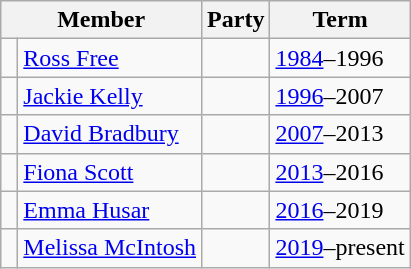<table class="wikitable">
<tr>
<th colspan="2">Member</th>
<th>Party</th>
<th>Term</th>
</tr>
<tr>
<td> </td>
<td><a href='#'>Ross Free</a></td>
<td></td>
<td><a href='#'>1984</a>–1996</td>
</tr>
<tr>
<td> </td>
<td><a href='#'>Jackie Kelly</a></td>
<td></td>
<td><a href='#'>1996</a>–2007</td>
</tr>
<tr>
<td> </td>
<td><a href='#'>David Bradbury</a></td>
<td></td>
<td><a href='#'>2007</a>–2013</td>
</tr>
<tr>
<td> </td>
<td><a href='#'>Fiona Scott</a></td>
<td></td>
<td><a href='#'>2013</a>–2016</td>
</tr>
<tr>
<td> </td>
<td><a href='#'>Emma Husar</a></td>
<td></td>
<td><a href='#'>2016</a>–2019</td>
</tr>
<tr>
<td> </td>
<td><a href='#'>Melissa McIntosh</a></td>
<td></td>
<td><a href='#'>2019</a>–present</td>
</tr>
</table>
